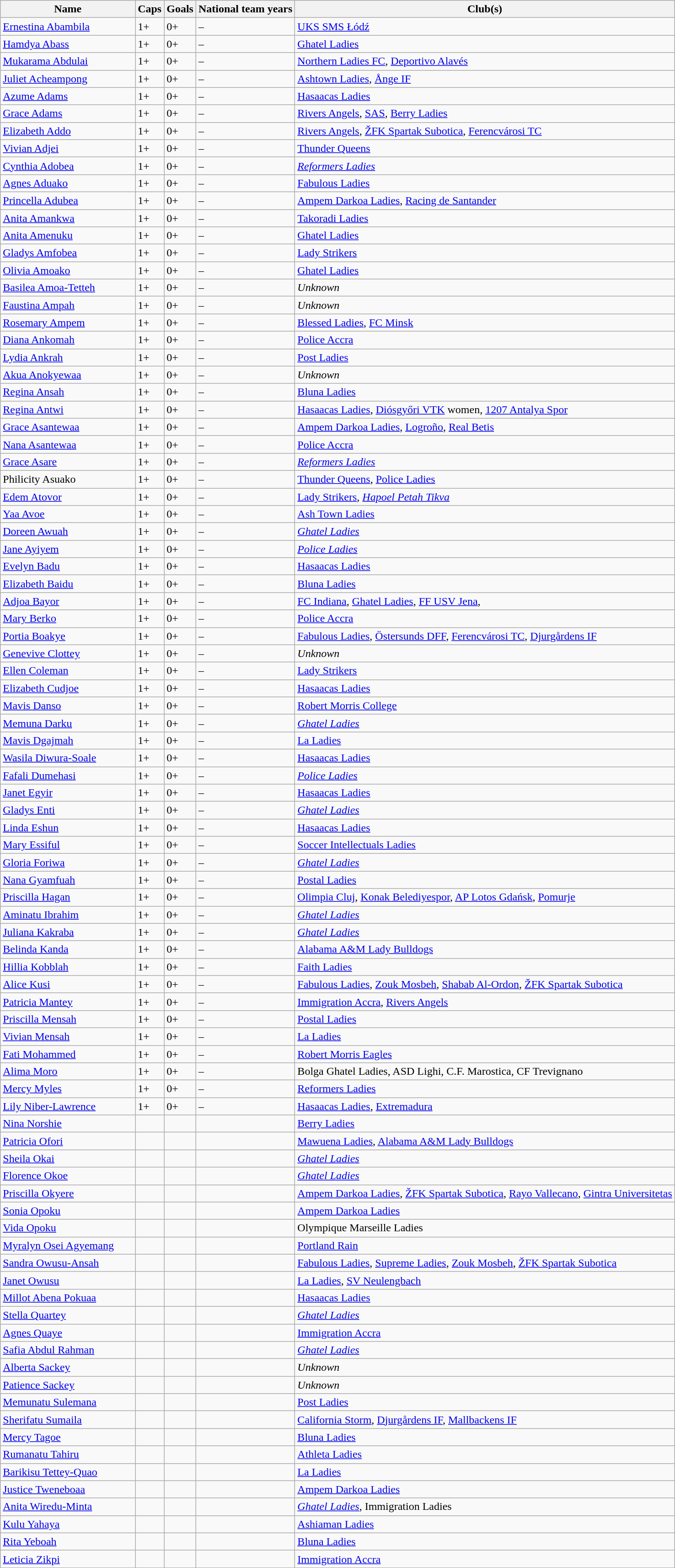<table class="wikitable sortable">
<tr>
<th width="20%">Name</th>
<th>Caps</th>
<th>Goals</th>
<th>National team years</th>
<th>Club(s)</th>
</tr>
<tr>
<td><a href='#'>Ernestina Abambila</a></td>
<td>1+</td>
<td>0+</td>
<td>–</td>
<td> <a href='#'>UKS SMS Łódź</a></td>
</tr>
<tr>
<td><a href='#'>Hamdya Abass</a></td>
<td>1+</td>
<td>0+</td>
<td>–</td>
<td>  <a href='#'>Ghatel Ladies</a></td>
</tr>
<tr>
<td><a href='#'>Mukarama Abdulai</a></td>
<td>1+</td>
<td>0+</td>
<td>–</td>
<td> <a href='#'>Northern Ladies FC</a>,  <a href='#'>Deportivo Alavés</a></td>
</tr>
<tr>
<td><a href='#'>Juliet Acheampong</a></td>
<td>1+</td>
<td>0+</td>
<td>–</td>
<td> <a href='#'>Ashtown Ladies</a>,  <a href='#'>Ånge IF</a></td>
</tr>
<tr>
<td><a href='#'>Azume Adams</a></td>
<td>1+</td>
<td>0+</td>
<td>–</td>
<td> <a href='#'>Hasaacas Ladies</a></td>
</tr>
<tr>
<td><a href='#'>Grace Adams</a></td>
<td>1+</td>
<td>0+</td>
<td>–</td>
<td> <a href='#'>Rivers Angels</a>,  <a href='#'>SAS</a><em>, </em> <a href='#'>Berry Ladies</a></td>
</tr>
<tr>
<td><a href='#'>Elizabeth Addo</a></td>
<td>1+</td>
<td>0+</td>
<td>–</td>
<td> <a href='#'>Rivers Angels</a>,  <a href='#'>ŽFK Spartak Subotica</a>,  <a href='#'>Ferencvárosi TC</a></td>
</tr>
<tr>
<td><a href='#'>Vivian Adjei</a></td>
<td>1+</td>
<td>0+</td>
<td>–</td>
<td> <a href='#'>Thunder Queens</a></td>
</tr>
<tr>
<td><a href='#'>Cynthia Adobea</a></td>
<td>1+</td>
<td>0+</td>
<td>–</td>
<td> <em><a href='#'>Reformers Ladies</a></em></td>
</tr>
<tr>
<td><a href='#'>Agnes Aduako</a></td>
<td>1+</td>
<td>0+</td>
<td>–</td>
<td> <a href='#'>Fabulous Ladies</a></td>
</tr>
<tr>
<td><a href='#'>Princella Adubea</a></td>
<td>1+</td>
<td>0+</td>
<td>–</td>
<td><em></em> <a href='#'>Ampem Darkoa Ladies</a>,  <a href='#'>Racing de Santander</a></td>
</tr>
<tr>
<td><a href='#'>Anita Amankwa</a></td>
<td>1+</td>
<td>0+</td>
<td>–</td>
<td><em></em> <a href='#'>Takoradi Ladies</a></td>
</tr>
<tr>
<td><a href='#'>Anita Amenuku</a></td>
<td>1+</td>
<td>0+</td>
<td>–</td>
<td><em></em> <a href='#'>Ghatel Ladies</a></td>
</tr>
<tr>
<td><a href='#'>Gladys Amfobea</a></td>
<td>1+</td>
<td>0+</td>
<td>–</td>
<td><em></em> <a href='#'>Lady Strikers</a></td>
</tr>
<tr>
<td><a href='#'>Olivia Amoako</a></td>
<td>1+</td>
<td>0+</td>
<td>–</td>
<td><em></em> <a href='#'>Ghatel Ladies</a></td>
</tr>
<tr>
<td><a href='#'>Basilea Amoa-Tetteh</a></td>
<td>1+</td>
<td>0+</td>
<td>–</td>
<td><em>Unknown</em></td>
</tr>
<tr>
<td><a href='#'>Faustina Ampah</a></td>
<td>1+</td>
<td>0+</td>
<td>–</td>
<td><em>Unknown</em></td>
</tr>
<tr>
<td><a href='#'>Rosemary Ampem</a></td>
<td>1+</td>
<td>0+</td>
<td>–</td>
<td><em></em> <a href='#'>Blessed Ladies</a>,  <a href='#'>FC Minsk</a></td>
</tr>
<tr>
<td><a href='#'>Diana Ankomah</a></td>
<td>1+</td>
<td>0+</td>
<td>–</td>
<td><em></em> <a href='#'>Police Accra</a></td>
</tr>
<tr>
<td><a href='#'>Lydia Ankrah</a></td>
<td>1+</td>
<td>0+</td>
<td>–</td>
<td><em></em> <a href='#'>Post Ladies</a></td>
</tr>
<tr>
<td><a href='#'>Akua Anokyewaa</a></td>
<td>1+</td>
<td>0+</td>
<td>–</td>
<td><em>Unknown</em></td>
</tr>
<tr>
<td><a href='#'>Regina Ansah</a></td>
<td>1+</td>
<td>0+</td>
<td>–</td>
<td><em></em> <a href='#'>Bluna Ladies</a></td>
</tr>
<tr>
<td><a href='#'>Regina Antwi</a></td>
<td>1+</td>
<td>0+</td>
<td>–</td>
<td><em></em> <a href='#'>Hasaacas Ladies</a>,  <a href='#'>Diósgyőri VTK</a> women,  <a href='#'>1207 Antalya Spor</a></td>
</tr>
<tr>
<td><a href='#'>Grace Asantewaa</a></td>
<td>1+</td>
<td>0+</td>
<td>–</td>
<td><em></em> <a href='#'>Ampem Darkoa Ladies</a>,  <a href='#'>Logroño</a>,  <a href='#'>Real Betis</a></td>
</tr>
<tr>
<td><a href='#'>Nana Asantewaa</a></td>
<td>1+</td>
<td>0+</td>
<td>–</td>
<td><em></em> <a href='#'>Police Accra</a></td>
</tr>
<tr>
<td><a href='#'>Grace Asare</a></td>
<td>1+</td>
<td>0+</td>
<td>–</td>
<td><em> <a href='#'>Reformers Ladies</a></em></td>
</tr>
<tr>
<td>Philicity Asuako</td>
<td>1+</td>
<td>0+</td>
<td>–</td>
<td><em></em> <a href='#'>Thunder Queens</a>, <em></em> <a href='#'>Police Ladies</a></td>
</tr>
<tr>
<td><a href='#'>Edem Atovor</a></td>
<td>1+</td>
<td>0+</td>
<td>–</td>
<td><em></em> <a href='#'>Lady Strikers</a>, <em></em> <em><a href='#'>Hapoel Petah Tikva</a></em></td>
</tr>
<tr>
<td><a href='#'>Yaa Avoe</a></td>
<td>1+</td>
<td>0+</td>
<td>–</td>
<td><em></em> <a href='#'>Ash Town Ladies</a></td>
</tr>
<tr>
<td><a href='#'>Doreen Awuah</a></td>
<td>1+</td>
<td>0+</td>
<td>–</td>
<td><em> <a href='#'>Ghatel Ladies</a></em></td>
</tr>
<tr>
<td><a href='#'>Jane Ayiyem</a></td>
<td>1+</td>
<td>0+</td>
<td>–</td>
<td><em> <a href='#'>Police Ladies</a></em></td>
</tr>
<tr>
<td><a href='#'>Evelyn Badu</a></td>
<td>1+</td>
<td>0+</td>
<td>–</td>
<td> <a href='#'>Hasaacas Ladies</a></td>
</tr>
<tr>
<td><a href='#'>Elizabeth Baidu</a></td>
<td>1+</td>
<td>0+</td>
<td>–</td>
<td> <a href='#'>Bluna Ladies</a></td>
</tr>
<tr>
<td><a href='#'>Adjoa Bayor</a></td>
<td>1+</td>
<td>0+</td>
<td>–</td>
<td> <a href='#'>FC Indiana</a>, <em></em> <a href='#'>Ghatel Ladies</a>,  <a href='#'>FF USV Jena</a>,</td>
</tr>
<tr>
<td><a href='#'>Mary Berko</a></td>
<td>1+</td>
<td>0+</td>
<td>–</td>
<td><em></em> <a href='#'>Police Accra</a></td>
</tr>
<tr>
<td><a href='#'>Portia Boakye</a></td>
<td>1+</td>
<td>0+</td>
<td>–</td>
<td><em></em> <a href='#'>Fabulous Ladies</a>,  <a href='#'>Östersunds DFF</a>,  <a href='#'>Ferencvárosi TC</a>,  <a href='#'>Djurgårdens IF</a></td>
</tr>
<tr>
<td><a href='#'>Genevive Clottey</a></td>
<td>1+</td>
<td>0+</td>
<td>–</td>
<td><em>Unknown</em></td>
</tr>
<tr>
<td><a href='#'>Ellen Coleman</a></td>
<td>1+</td>
<td>0+</td>
<td>–</td>
<td><em></em> <a href='#'>Lady Strikers</a></td>
</tr>
<tr>
<td><a href='#'>Elizabeth Cudjoe</a></td>
<td>1+</td>
<td>0+</td>
<td>–</td>
<td> <a href='#'>Hasaacas Ladies</a></td>
</tr>
<tr>
<td><a href='#'>Mavis Danso</a></td>
<td>1+</td>
<td>0+</td>
<td>–</td>
<td> <a href='#'>Robert Morris College</a></td>
</tr>
<tr>
<td><a href='#'>Memuna Darku</a></td>
<td>1+</td>
<td>0+</td>
<td>–</td>
<td><em> <a href='#'>Ghatel Ladies</a></em></td>
</tr>
<tr>
<td><a href='#'>Mavis Dgajmah</a></td>
<td>1+</td>
<td>0+</td>
<td>–</td>
<td><em></em> <a href='#'>La Ladies</a></td>
</tr>
<tr>
<td><a href='#'>Wasila Diwura-Soale</a></td>
<td>1+</td>
<td>0+</td>
<td>–</td>
<td> <a href='#'>Hasaacas Ladies</a></td>
</tr>
<tr>
<td><a href='#'>Fafali Dumehasi</a></td>
<td>1+</td>
<td>0+</td>
<td>–</td>
<td><em> <a href='#'>Police Ladies</a></em></td>
</tr>
<tr>
<td><a href='#'>Janet Egyir</a></td>
<td>1+</td>
<td>0+</td>
<td>–</td>
<td> <a href='#'>Hasaacas Ladies</a></td>
</tr>
<tr>
<td><a href='#'>Gladys Enti</a></td>
<td>1+</td>
<td>0+</td>
<td>–</td>
<td><em> <a href='#'>Ghatel Ladies</a></em></td>
</tr>
<tr>
<td><a href='#'>Linda Eshun</a></td>
<td>1+</td>
<td>0+</td>
<td>–</td>
<td> <a href='#'>Hasaacas Ladies</a></td>
</tr>
<tr>
<td><a href='#'>Mary Essiful</a></td>
<td>1+</td>
<td>0+</td>
<td>–</td>
<td> <a href='#'>Soccer Intellectuals Ladies</a></td>
</tr>
<tr>
<td><a href='#'>Gloria Foriwa</a></td>
<td>1+</td>
<td>0+</td>
<td>–</td>
<td><em> <a href='#'>Ghatel Ladies</a></em></td>
</tr>
<tr>
<td><a href='#'>Nana Gyamfuah</a></td>
<td>1+</td>
<td>0+</td>
<td>–</td>
<td><em></em> <a href='#'>Postal Ladies</a></td>
</tr>
<tr>
<td><a href='#'>Priscilla Hagan</a></td>
<td>1+</td>
<td>0+</td>
<td>–</td>
<td><em></em> <a href='#'>Olimpia Cluj</a>, <em></em> <a href='#'>Konak Belediyespor</a>, <em></em> <a href='#'>AP Lotos Gdańsk</a>, <em></em> <a href='#'>Pomurje</a></td>
</tr>
<tr>
<td><a href='#'>Aminatu Ibrahim</a></td>
<td>1+</td>
<td>0+</td>
<td>–</td>
<td><em> <a href='#'>Ghatel Ladies</a></em></td>
</tr>
<tr>
<td><a href='#'>Juliana Kakraba</a></td>
<td>1+</td>
<td>0+</td>
<td>–</td>
<td><em> <a href='#'>Ghatel Ladies</a></em></td>
</tr>
<tr>
<td><a href='#'>Belinda Kanda</a></td>
<td>1+</td>
<td>0+</td>
<td>–</td>
<td> <a href='#'>Alabama A&M Lady Bulldogs</a></td>
</tr>
<tr>
<td><a href='#'>Hillia Kobblah</a></td>
<td>1+</td>
<td>0+</td>
<td>–</td>
<td><em></em> <a href='#'>Faith Ladies</a></td>
</tr>
<tr>
<td><a href='#'>Alice Kusi</a></td>
<td>1+</td>
<td>0+</td>
<td>–</td>
<td><em></em> <a href='#'>Fabulous Ladies</a>,  <a href='#'>Zouk Mosbeh</a>,  <a href='#'>Shabab Al-Ordon</a>,  <a href='#'>ŽFK Spartak Subotica</a></td>
</tr>
<tr>
<td><a href='#'>Patricia Mantey</a></td>
<td>1+</td>
<td>0+</td>
<td>–</td>
<td><em></em> <a href='#'>Immigration Accra</a>,  <a href='#'>Rivers Angels</a></td>
</tr>
<tr>
<td><a href='#'>Priscilla Mensah</a></td>
<td>1+</td>
<td>0+</td>
<td>–</td>
<td><em></em> <a href='#'>Postal Ladies</a></td>
</tr>
<tr>
<td><a href='#'>Vivian Mensah</a></td>
<td>1+</td>
<td>0+</td>
<td>–</td>
<td><em></em> <a href='#'>La Ladies</a></td>
</tr>
<tr>
<td><a href='#'>Fati Mohammed</a></td>
<td>1+</td>
<td>0+</td>
<td>–</td>
<td> <a href='#'>Robert Morris Eagles</a></td>
</tr>
<tr>
<td><a href='#'>Alima Moro</a></td>
<td>1+</td>
<td>0+</td>
<td>–</td>
<td><em></em> Bolga Ghatel Ladies, <em></em> ASD Lighi, <em></em> C.F. Marostica, <em></em> CF Trevignano</td>
</tr>
<tr>
<td><a href='#'>Mercy Myles</a></td>
<td>1+</td>
<td>0+</td>
<td>–</td>
<td><em></em> <a href='#'>Reformers Ladies</a></td>
</tr>
<tr>
<td><a href='#'>Lily Niber-Lawrence</a></td>
<td>1+</td>
<td>0+</td>
<td>–</td>
<td> <a href='#'>Hasaacas Ladies</a>,  <a href='#'>Extremadura</a></td>
</tr>
<tr>
<td><a href='#'>Nina Norshie</a></td>
<td></td>
<td></td>
<td></td>
<td> <a href='#'>Berry Ladies</a></td>
</tr>
<tr>
<td><a href='#'>Patricia Ofori</a></td>
<td></td>
<td></td>
<td></td>
<td> <a href='#'>Mawuena Ladies</a>,  <a href='#'>Alabama A&M Lady Bulldogs</a></td>
</tr>
<tr>
<td><a href='#'>Sheila Okai</a></td>
<td></td>
<td></td>
<td></td>
<td><em> <a href='#'>Ghatel Ladies</a></em></td>
</tr>
<tr>
<td><a href='#'>Florence Okoe</a></td>
<td></td>
<td></td>
<td></td>
<td><em> <a href='#'>Ghatel Ladies</a></em></td>
</tr>
<tr>
<td><a href='#'>Priscilla Okyere</a></td>
<td></td>
<td></td>
<td></td>
<td><em></em> <a href='#'>Ampem Darkoa Ladies</a>,  <a href='#'>ŽFK Spartak Subotica</a>,  <a href='#'>Rayo Vallecano</a>,  <a href='#'>Gintra Universitetas</a></td>
</tr>
<tr>
<td><a href='#'>Sonia Opoku</a></td>
<td></td>
<td></td>
<td></td>
<td><em></em> <a href='#'>Ampem Darkoa Ladies</a></td>
</tr>
<tr>
<td><a href='#'>Vida Opoku</a></td>
<td></td>
<td></td>
<td></td>
<td><em></em> Olympique Marseille Ladies</td>
</tr>
<tr>
<td><a href='#'>Myralyn Osei Agyemang</a></td>
<td></td>
<td></td>
<td></td>
<td> <a href='#'>Portland Rain</a></td>
</tr>
<tr>
<td><a href='#'>Sandra Owusu-Ansah</a></td>
<td></td>
<td></td>
<td></td>
<td><em></em> <a href='#'>Fabulous Ladies</a>, <em></em> <a href='#'>Supreme Ladies</a>, <em></em> <a href='#'>Zouk Mosbeh</a>,  <a href='#'>ŽFK Spartak Subotica</a></td>
</tr>
<tr>
<td><a href='#'>Janet Owusu</a></td>
<td></td>
<td></td>
<td></td>
<td><em></em> <a href='#'>La Ladies</a>, <em></em> <a href='#'>SV Neulengbach</a></td>
</tr>
<tr>
<td><a href='#'>Millot Abena Pokuaa</a></td>
<td></td>
<td></td>
<td></td>
<td><em></em> <a href='#'>Hasaacas Ladies</a></td>
</tr>
<tr>
<td><a href='#'>Stella Quartey</a></td>
<td></td>
<td></td>
<td></td>
<td><em> <a href='#'>Ghatel Ladies</a></em></td>
</tr>
<tr>
<td><a href='#'>Agnes Quaye</a></td>
<td></td>
<td></td>
<td></td>
<td><em></em> <a href='#'>Immigration Accra</a></td>
</tr>
<tr>
<td><a href='#'>Safia Abdul Rahman</a></td>
<td></td>
<td></td>
<td></td>
<td><em> <a href='#'>Ghatel Ladies</a></em></td>
</tr>
<tr>
<td><a href='#'>Alberta Sackey</a></td>
<td></td>
<td></td>
<td></td>
<td><em>Unknown</em></td>
</tr>
<tr>
<td><a href='#'>Patience Sackey</a></td>
<td></td>
<td></td>
<td></td>
<td><em>Unknown</em></td>
</tr>
<tr>
<td><a href='#'>Memunatu Sulemana</a></td>
<td></td>
<td></td>
<td></td>
<td><em></em> <a href='#'>Post Ladies</a></td>
</tr>
<tr>
<td><a href='#'>Sherifatu Sumaila</a></td>
<td></td>
<td></td>
<td></td>
<td> <a href='#'>California Storm</a>,  <a href='#'>Djurgårdens IF</a>,  <a href='#'>Mallbackens IF</a></td>
</tr>
<tr>
<td><a href='#'>Mercy Tagoe</a></td>
<td></td>
<td></td>
<td></td>
<td><em></em> <a href='#'>Bluna Ladies</a></td>
</tr>
<tr>
<td><a href='#'>Rumanatu Tahiru</a></td>
<td></td>
<td></td>
<td></td>
<td><em></em> <a href='#'>Athleta Ladies</a></td>
</tr>
<tr>
<td><a href='#'>Barikisu Tettey-Quao</a></td>
<td></td>
<td></td>
<td></td>
<td><em></em> <a href='#'>La Ladies</a></td>
</tr>
<tr>
<td><a href='#'>Justice Tweneboaa</a></td>
<td></td>
<td></td>
<td></td>
<td><em></em> <a href='#'>Ampem Darkoa Ladies</a></td>
</tr>
<tr>
<td><a href='#'>Anita Wiredu-Minta</a></td>
<td></td>
<td></td>
<td></td>
<td><em> <a href='#'>Ghatel Ladies</a></em>, <em></em> Immigration Ladies</td>
</tr>
<tr>
<td><a href='#'>Kulu Yahaya</a></td>
<td></td>
<td></td>
<td></td>
<td><em></em> <a href='#'>Ashiaman Ladies</a></td>
</tr>
<tr>
<td><a href='#'>Rita Yeboah</a></td>
<td></td>
<td></td>
<td></td>
<td><em></em> <a href='#'>Bluna Ladies</a></td>
</tr>
<tr>
<td><a href='#'>Leticia Zikpi</a></td>
<td></td>
<td></td>
<td></td>
<td><em></em> <a href='#'>Immigration Accra</a></td>
</tr>
</table>
